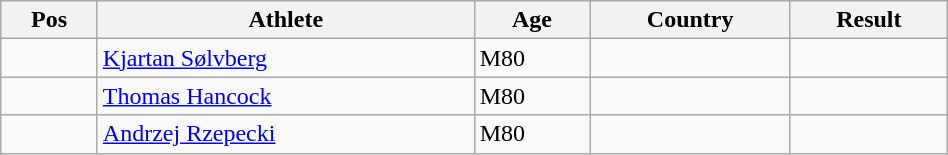<table class="wikitable"  style="text-align:center; width:50%;">
<tr>
<th>Pos</th>
<th>Athlete</th>
<th>Age</th>
<th>Country</th>
<th>Result</th>
</tr>
<tr>
<td align=center></td>
<td align=left><a href='#'>Kjartan Sølvberg</a></td>
<td align=left>M80</td>
<td align=left></td>
<td></td>
</tr>
<tr>
<td align=center></td>
<td align=left><a href='#'>Thomas Hancock</a></td>
<td align=left>M80</td>
<td align=left></td>
<td></td>
</tr>
<tr>
<td align=center></td>
<td align=left><a href='#'>Andrzej Rzepecki</a></td>
<td align=left>M80</td>
<td align=left></td>
<td></td>
</tr>
</table>
